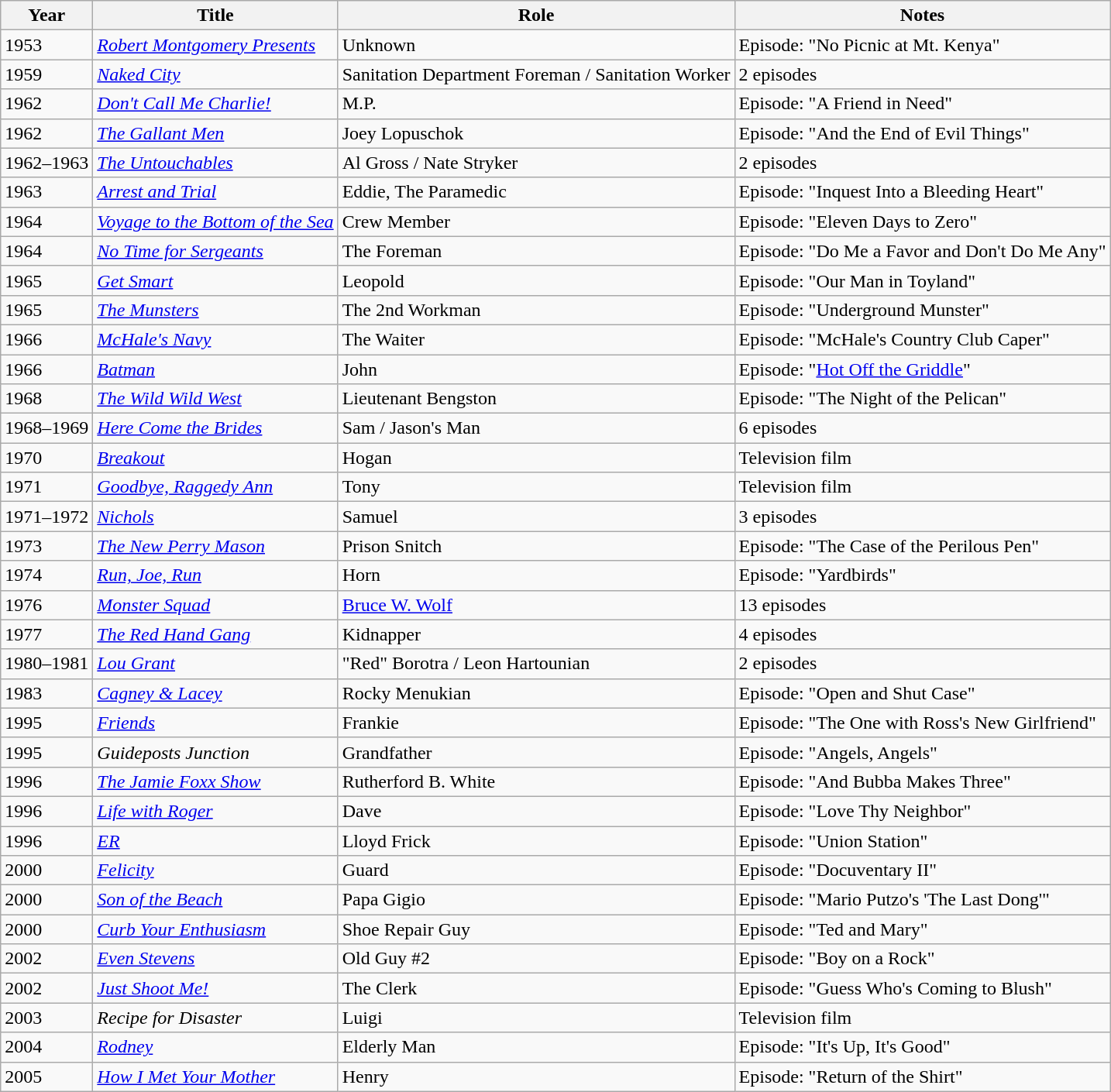<table class="wikitable sortable">
<tr>
<th>Year</th>
<th>Title</th>
<th>Role</th>
<th class="unsortable">Notes</th>
</tr>
<tr>
<td>1953</td>
<td><em><a href='#'>Robert Montgomery Presents</a></em></td>
<td>Unknown</td>
<td>Episode: "No Picnic at Mt. Kenya"</td>
</tr>
<tr>
<td>1959</td>
<td><em><a href='#'>Naked City</a></em></td>
<td>Sanitation Department Foreman / Sanitation Worker</td>
<td>2 episodes</td>
</tr>
<tr>
<td>1962</td>
<td><em><a href='#'>Don't Call Me Charlie!</a></em></td>
<td>M.P.</td>
<td>Episode: "A Friend in Need"</td>
</tr>
<tr>
<td>1962</td>
<td><em><a href='#'>The Gallant Men</a></em></td>
<td>Joey Lopuschok</td>
<td>Episode: "And the End of Evil Things"</td>
</tr>
<tr>
<td>1962–1963</td>
<td><em><a href='#'>The Untouchables</a></em></td>
<td>Al Gross / Nate Stryker</td>
<td>2 episodes</td>
</tr>
<tr>
<td>1963</td>
<td><em><a href='#'>Arrest and Trial</a></em></td>
<td>Eddie, The Paramedic</td>
<td>Episode: "Inquest Into a Bleeding Heart"</td>
</tr>
<tr>
<td>1964</td>
<td><em><a href='#'>Voyage to the Bottom of the Sea</a></em></td>
<td>Crew Member</td>
<td>Episode: "Eleven Days to Zero"</td>
</tr>
<tr>
<td>1964</td>
<td><em><a href='#'>No Time for Sergeants</a></em></td>
<td>The Foreman</td>
<td>Episode: "Do Me a Favor and Don't Do Me Any"</td>
</tr>
<tr>
<td>1965</td>
<td><em><a href='#'>Get Smart</a></em></td>
<td>Leopold</td>
<td>Episode: "Our Man in Toyland"</td>
</tr>
<tr>
<td>1965</td>
<td><em><a href='#'>The Munsters</a></em></td>
<td>The 2nd Workman</td>
<td>Episode: "Underground Munster"</td>
</tr>
<tr>
<td>1966</td>
<td><em><a href='#'>McHale's Navy</a></em></td>
<td>The Waiter</td>
<td>Episode: "McHale's Country Club Caper"</td>
</tr>
<tr>
<td>1966</td>
<td><em><a href='#'>Batman</a></em></td>
<td>John</td>
<td>Episode: "<a href='#'>Hot Off the Griddle</a>"</td>
</tr>
<tr>
<td>1968</td>
<td><em><a href='#'>The Wild Wild West</a></em></td>
<td>Lieutenant Bengston</td>
<td>Episode: "The Night of the Pelican"</td>
</tr>
<tr>
<td>1968–1969</td>
<td><em><a href='#'>Here Come the Brides</a></em></td>
<td>Sam / Jason's Man</td>
<td>6 episodes</td>
</tr>
<tr>
<td>1970</td>
<td><em><a href='#'>Breakout</a></em></td>
<td>Hogan</td>
<td>Television film</td>
</tr>
<tr>
<td>1971</td>
<td><em><a href='#'>Goodbye, Raggedy Ann</a></em></td>
<td>Tony</td>
<td>Television film</td>
</tr>
<tr>
<td>1971–1972</td>
<td><em><a href='#'>Nichols</a></em></td>
<td>Samuel</td>
<td>3 episodes</td>
</tr>
<tr>
<td>1973</td>
<td><em><a href='#'>The New Perry Mason</a></em></td>
<td>Prison Snitch</td>
<td>Episode: "The Case of the Perilous Pen"</td>
</tr>
<tr>
<td>1974</td>
<td><em><a href='#'>Run, Joe, Run</a></em></td>
<td>Horn</td>
<td>Episode: "Yardbirds"</td>
</tr>
<tr>
<td>1976</td>
<td><em><a href='#'>Monster Squad</a></em></td>
<td><a href='#'>Bruce W. Wolf</a></td>
<td>13 episodes</td>
</tr>
<tr>
<td>1977</td>
<td><em><a href='#'>The Red Hand Gang</a></em></td>
<td>Kidnapper</td>
<td>4 episodes</td>
</tr>
<tr>
<td>1980–1981</td>
<td><em><a href='#'>Lou Grant</a></em></td>
<td>"Red" Borotra / Leon Hartounian</td>
<td>2 episodes</td>
</tr>
<tr>
<td>1983</td>
<td><em><a href='#'>Cagney & Lacey</a></em></td>
<td>Rocky Menukian</td>
<td>Episode: "Open and Shut Case"</td>
</tr>
<tr>
<td>1995</td>
<td><em><a href='#'>Friends</a></em></td>
<td>Frankie</td>
<td>Episode: "The One with Ross's New Girlfriend"</td>
</tr>
<tr>
<td>1995</td>
<td><em>Guideposts Junction</em></td>
<td>Grandfather</td>
<td>Episode: "Angels, Angels"</td>
</tr>
<tr>
<td>1996</td>
<td><em><a href='#'>The Jamie Foxx Show</a></em></td>
<td>Rutherford B. White</td>
<td>Episode: "And Bubba Makes Three"</td>
</tr>
<tr>
<td>1996</td>
<td><em><a href='#'>Life with Roger</a></em></td>
<td>Dave</td>
<td>Episode: "Love Thy Neighbor"</td>
</tr>
<tr>
<td>1996</td>
<td><em><a href='#'>ER</a></em></td>
<td>Lloyd Frick</td>
<td>Episode: "Union Station"</td>
</tr>
<tr>
<td>2000</td>
<td><em><a href='#'>Felicity</a></em></td>
<td>Guard</td>
<td>Episode: "Docuventary II"</td>
</tr>
<tr>
<td>2000</td>
<td><em><a href='#'>Son of the Beach</a></em></td>
<td>Papa Gigio</td>
<td>Episode: "Mario Putzo's 'The Last Dong'"</td>
</tr>
<tr>
<td>2000</td>
<td><em><a href='#'>Curb Your Enthusiasm</a></em></td>
<td>Shoe Repair Guy</td>
<td>Episode: "Ted and Mary"</td>
</tr>
<tr>
<td>2002</td>
<td><em><a href='#'>Even Stevens</a></em></td>
<td>Old Guy #2</td>
<td>Episode: "Boy on a Rock"</td>
</tr>
<tr>
<td>2002</td>
<td><em><a href='#'>Just Shoot Me!</a></em></td>
<td>The Clerk</td>
<td>Episode: "Guess Who's Coming to Blush"</td>
</tr>
<tr>
<td>2003</td>
<td><em>Recipe for Disaster</em></td>
<td>Luigi</td>
<td>Television film</td>
</tr>
<tr>
<td>2004</td>
<td><em><a href='#'>Rodney</a></em></td>
<td>Elderly Man</td>
<td>Episode: "It's Up, It's Good"</td>
</tr>
<tr>
<td>2005</td>
<td><em><a href='#'>How I Met Your Mother</a></em></td>
<td>Henry</td>
<td>Episode: "Return of the Shirt"</td>
</tr>
</table>
